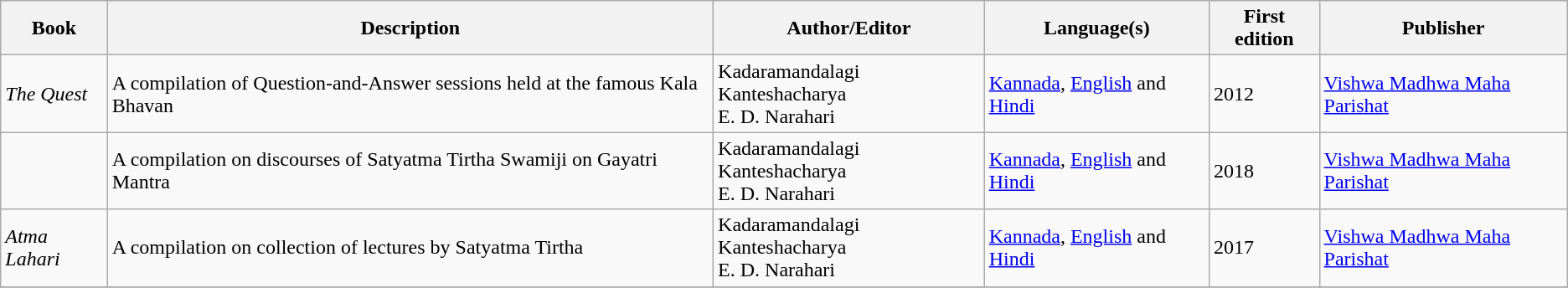<table class="wikitable sortable">
<tr>
<th>Book</th>
<th>Description</th>
<th>Author/Editor</th>
<th>Language(s)</th>
<th>First edition</th>
<th>Publisher</th>
</tr>
<tr>
<td><em>The Quest</em></td>
<td>A compilation of Question-and-Answer sessions held at the famous Kala Bhavan</td>
<td>Kadaramandalagi Kanteshacharya <br>E. D. Narahari </td>
<td><a href='#'>Kannada</a>, <a href='#'>English</a> and <a href='#'>Hindi</a></td>
<td>2012</td>
<td><a href='#'>Vishwa Madhwa Maha Parishat</a></td>
</tr>
<tr>
<td><em> </em></td>
<td>A compilation on discourses of Satyatma Tirtha Swamiji on Gayatri Mantra</td>
<td>Kadaramandalagi Kanteshacharya <br>E. D. Narahari </td>
<td><a href='#'>Kannada</a>, <a href='#'>English</a> and <a href='#'>Hindi</a></td>
<td>2018</td>
<td><a href='#'>Vishwa Madhwa Maha Parishat</a></td>
</tr>
<tr>
<td><em>Atma Lahari</em></td>
<td>A compilation on collection of lectures by Satyatma Tirtha</td>
<td>Kadaramandalagi Kanteshacharya <br>E. D. Narahari </td>
<td><a href='#'>Kannada</a>, <a href='#'>English</a> and <a href='#'>Hindi</a></td>
<td>2017</td>
<td><a href='#'>Vishwa Madhwa Maha Parishat</a></td>
</tr>
<tr>
</tr>
</table>
